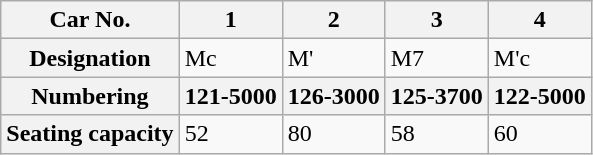<table class="wikitable">
<tr>
<th>Car No.</th>
<th>1</th>
<th>2</th>
<th>3</th>
<th>4</th>
</tr>
<tr>
<th>Designation</th>
<td>Mc</td>
<td>M'</td>
<td>M7</td>
<td>M'c</td>
</tr>
<tr>
<th>Numbering</th>
<th>121-5000</th>
<th>126-3000</th>
<th>125-3700</th>
<th>122-5000</th>
</tr>
<tr>
<th>Seating capacity</th>
<td>52</td>
<td>80</td>
<td>58</td>
<td>60</td>
</tr>
</table>
